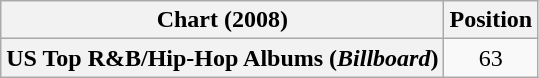<table class="wikitable plainrowheaders" style="text-align:center">
<tr>
<th scope="col">Chart (2008)</th>
<th scope="col">Position</th>
</tr>
<tr>
<th scope="row">US Top R&B/Hip-Hop Albums (<em>Billboard</em>)</th>
<td>63</td>
</tr>
</table>
